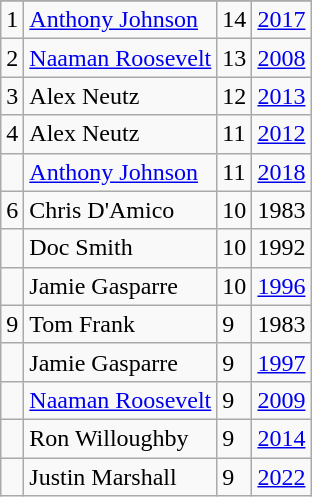<table class="wikitable">
<tr>
</tr>
<tr>
<td>1</td>
<td><a href='#'>Anthony Johnson</a></td>
<td>14</td>
<td><a href='#'>2017</a></td>
</tr>
<tr>
<td>2</td>
<td><a href='#'>Naaman Roosevelt</a></td>
<td>13</td>
<td><a href='#'>2008</a></td>
</tr>
<tr>
<td>3</td>
<td>Alex Neutz</td>
<td>12</td>
<td><a href='#'>2013</a></td>
</tr>
<tr>
<td>4</td>
<td>Alex Neutz</td>
<td>11</td>
<td><a href='#'>2012</a></td>
</tr>
<tr>
<td></td>
<td><a href='#'>Anthony Johnson</a></td>
<td>11</td>
<td><a href='#'>2018</a></td>
</tr>
<tr>
<td>6</td>
<td>Chris D'Amico</td>
<td>10</td>
<td>1983</td>
</tr>
<tr>
<td></td>
<td>Doc Smith</td>
<td>10</td>
<td>1992</td>
</tr>
<tr>
<td></td>
<td>Jamie Gasparre</td>
<td>10</td>
<td><a href='#'>1996</a></td>
</tr>
<tr>
<td>9</td>
<td>Tom Frank</td>
<td>9</td>
<td>1983</td>
</tr>
<tr>
<td></td>
<td>Jamie Gasparre</td>
<td>9</td>
<td><a href='#'>1997</a></td>
</tr>
<tr>
<td></td>
<td><a href='#'>Naaman Roosevelt</a></td>
<td>9</td>
<td><a href='#'>2009</a></td>
</tr>
<tr>
<td></td>
<td>Ron Willoughby</td>
<td>9</td>
<td><a href='#'>2014</a></td>
</tr>
<tr>
<td></td>
<td>Justin Marshall</td>
<td>9</td>
<td><a href='#'>2022</a></td>
</tr>
</table>
